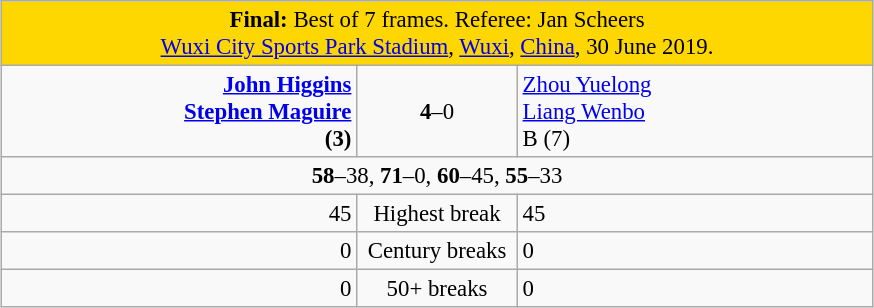<table class="wikitable" style="font-size: 95%; margin: 1em auto 1em auto;">
<tr>
<td colspan="3" align="center" bgcolor="#ffd700"><strong>Final:</strong> Best of 7 frames. Referee: Jan Scheers<br><a href='#'>Wuxi City Sports Park Stadium</a>, <a href='#'>Wuxi</a>, <a href='#'>China</a>, 30 June 2019.</td>
</tr>
<tr>
<td width="230" align="right"><strong><a href='#'>John Higgins</a><br><a href='#'>Stephen Maguire</a><br> (3)</strong></td>
<td width="100" align="center"><strong>4</strong>–0</td>
<td width="230" align="left"><a href='#'>Zhou Yuelong</a><br><a href='#'>Liang Wenbo</a><br> B (7)</td>
</tr>
<tr>
<td colspan="3" align="center" style="font-size: 100%"><strong>58</strong>–38, <strong>71</strong>–0, <strong>60</strong>–45, <strong>55</strong>–33</td>
</tr>
<tr>
<td align="right">45</td>
<td align="center">Highest break</td>
<td align="left">45</td>
</tr>
<tr>
<td align="right">0</td>
<td align="center">Century breaks</td>
<td align="left">0</td>
</tr>
<tr>
<td align="right">0</td>
<td align="center">50+ breaks</td>
<td align="left">0</td>
</tr>
</table>
